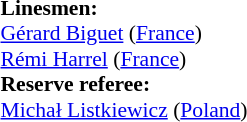<table style="width:100%; font-size:90%;">
<tr>
<td><br><strong>Linesmen:</strong>
<br><a href='#'>Gérard Biguet</a> (<a href='#'>France</a>)
<br><a href='#'>Rémi Harrel</a> (<a href='#'>France</a>)
<br><strong>Reserve referee:</strong>
<br><a href='#'>Michał Listkiewicz</a> (<a href='#'>Poland</a>)</td>
</tr>
</table>
